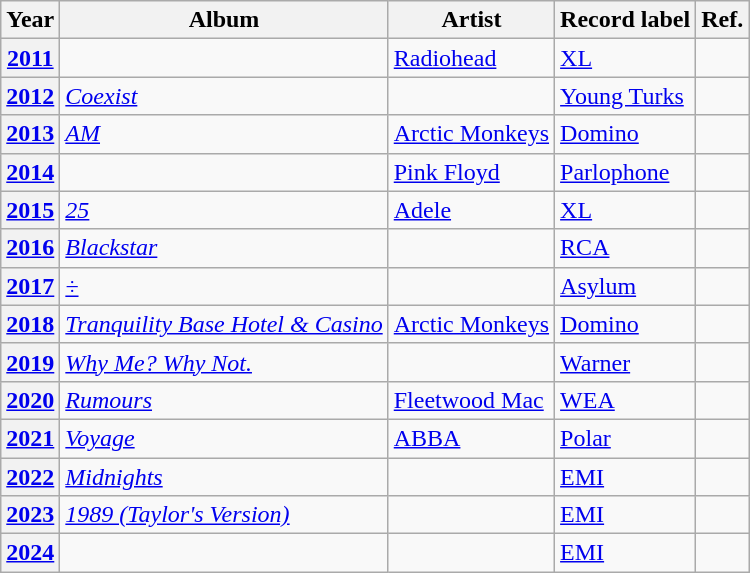<table class="wikitable sortable plainrowheaders">
<tr>
<th scope=col>Year</th>
<th scope=col>Album</th>
<th scope=col>Artist</th>
<th scope=col>Record label</th>
<th scope=col class=unsortable>Ref.</th>
</tr>
<tr>
<th scope=row style="text-align:center;"><a href='#'>2011</a></th>
<td><em></em></td>
<td><a href='#'>Radiohead</a></td>
<td><a href='#'>XL</a></td>
<td align=center></td>
</tr>
<tr>
<th scope=row style="text-align:center;"><a href='#'>2012</a></th>
<td><em><a href='#'>Coexist</a></em></td>
<td></td>
<td><a href='#'>Young Turks</a></td>
<td align=center></td>
</tr>
<tr>
<th scope=row style="text-align:center;"><a href='#'>2013</a></th>
<td><em><a href='#'>AM</a></em></td>
<td><a href='#'>Arctic Monkeys</a></td>
<td><a href='#'>Domino</a></td>
<td align=center></td>
</tr>
<tr>
<th scope=row style="text-align:center;"><a href='#'>2014</a></th>
<td><em></em></td>
<td><a href='#'>Pink Floyd</a></td>
<td><a href='#'>Parlophone</a></td>
<td align=center></td>
</tr>
<tr>
<th scope=row style="text-align:center;"><a href='#'>2015</a></th>
<td><em><a href='#'>25</a></em></td>
<td><a href='#'>Adele</a></td>
<td><a href='#'>XL</a></td>
<td align=center></td>
</tr>
<tr>
<th scope=row style="text-align:center;"><a href='#'>2016</a></th>
<td><em><a href='#'>Blackstar</a></em></td>
<td></td>
<td><a href='#'>RCA</a></td>
<td align=center></td>
</tr>
<tr>
<th scope=row style="text-align:center;"><a href='#'>2017</a></th>
<td><em><a href='#'>÷</a></em></td>
<td></td>
<td><a href='#'>Asylum</a></td>
<td align=center></td>
</tr>
<tr>
<th scope=row style="text-align:center;"><a href='#'>2018</a></th>
<td><em><a href='#'>Tranquility Base Hotel & Casino</a></em></td>
<td><a href='#'>Arctic Monkeys</a></td>
<td><a href='#'>Domino</a></td>
<td align=center></td>
</tr>
<tr>
<th scope=row style="text-align:center;"><a href='#'>2019</a></th>
<td><em><a href='#'>Why Me? Why Not.</a></em></td>
<td></td>
<td><a href='#'>Warner</a></td>
<td align=center></td>
</tr>
<tr>
<th scope=row style="text-align:center;"><a href='#'>2020</a></th>
<td><em><a href='#'>Rumours</a></em></td>
<td><a href='#'>Fleetwood Mac</a></td>
<td><a href='#'>WEA</a></td>
<td align=center></td>
</tr>
<tr>
<th scope=row style="text-align:center;"><a href='#'>2021</a></th>
<td><em><a href='#'>Voyage</a></em></td>
<td><a href='#'>ABBA</a></td>
<td><a href='#'>Polar</a></td>
<td align=center></td>
</tr>
<tr>
<th scope=row style="text-align:center;"><a href='#'>2022</a></th>
<td><em><a href='#'>Midnights</a></em></td>
<td></td>
<td><a href='#'>EMI</a></td>
<td align=center></td>
</tr>
<tr>
<th scope=row style="text-align:center;"><a href='#'>2023</a></th>
<td><em><a href='#'>1989 (Taylor's Version)</a></em></td>
<td></td>
<td><a href='#'>EMI</a></td>
<td align=center></td>
</tr>
<tr>
<th scope=row style="text-align:center;"><a href='#'>2024</a></th>
<td><em></em></td>
<td></td>
<td><a href='#'>EMI</a></td>
<td align=center></td>
</tr>
</table>
